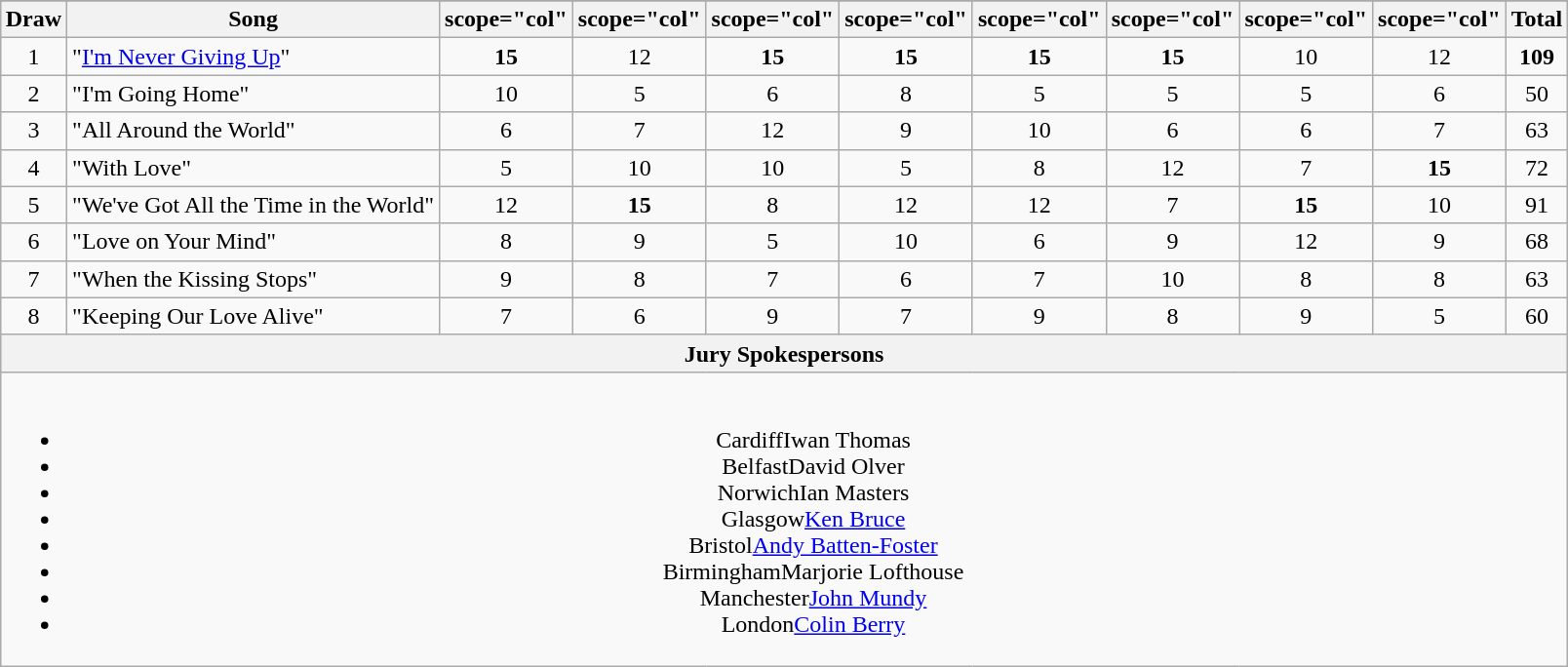<table class="wikitable plainrowheaders" style="margin: 1em auto 1em auto; text-align:center;">
<tr>
</tr>
<tr>
<th scope="col">Draw</th>
<th scope="col">Song</th>
<th>scope="col" </th>
<th>scope="col" </th>
<th>scope="col" </th>
<th>scope="col" </th>
<th>scope="col" </th>
<th>scope="col" </th>
<th>scope="col" </th>
<th>scope="col" </th>
<th scope="col">Total</th>
</tr>
<tr>
<td>1</td>
<td align="left">"<a href='#'>I'm Never Giving Up</a>"</td>
<td><strong>15</strong></td>
<td>12</td>
<td><strong>15</strong></td>
<td><strong>15</strong></td>
<td><strong>15</strong></td>
<td><strong>15</strong></td>
<td>10</td>
<td>12</td>
<td><strong>109</strong></td>
</tr>
<tr>
<td>2</td>
<td align="left">"I'm Going Home"</td>
<td>10</td>
<td>5</td>
<td>6</td>
<td>8</td>
<td>5</td>
<td>5</td>
<td>5</td>
<td>6</td>
<td>50</td>
</tr>
<tr>
<td>3</td>
<td align="left">"All Around the World"</td>
<td>6</td>
<td>7</td>
<td>12</td>
<td>9</td>
<td>10</td>
<td>6</td>
<td>6</td>
<td>7</td>
<td>63</td>
</tr>
<tr>
<td>4</td>
<td align="left">"With Love"</td>
<td>5</td>
<td>10</td>
<td>10</td>
<td>5</td>
<td>8</td>
<td>12</td>
<td>7</td>
<td><strong>15</strong></td>
<td>72</td>
</tr>
<tr>
<td>5</td>
<td align="left">"We've Got All the Time in the World"</td>
<td>12</td>
<td><strong>15</strong></td>
<td>8</td>
<td>12</td>
<td>12</td>
<td>7</td>
<td><strong>15</strong></td>
<td>10</td>
<td>91</td>
</tr>
<tr>
<td>6</td>
<td align="left">"Love on Your Mind"</td>
<td>8</td>
<td>9</td>
<td>5</td>
<td>10</td>
<td>6</td>
<td>9</td>
<td>12</td>
<td>9</td>
<td>68</td>
</tr>
<tr>
<td>7</td>
<td align="left">"When the Kissing Stops"</td>
<td>9</td>
<td>8</td>
<td>7</td>
<td>6</td>
<td>7</td>
<td>10</td>
<td>8</td>
<td>8</td>
<td>63</td>
</tr>
<tr>
<td>8</td>
<td align="left">"Keeping Our Love Alive"</td>
<td>7</td>
<td>6</td>
<td>9</td>
<td>7</td>
<td>9</td>
<td>8</td>
<td>9</td>
<td>5</td>
<td>60</td>
</tr>
<tr>
<th colspan="11">Jury Spokespersons</th>
</tr>
<tr>
<td colspan="11"><br><ul><li>CardiffIwan Thomas</li><li>BelfastDavid Olver</li><li>NorwichIan Masters</li><li>Glasgow<a href='#'>Ken Bruce</a></li><li>Bristol<a href='#'>Andy Batten-Foster</a></li><li>BirminghamMarjorie Lofthouse</li><li>Manchester<a href='#'>John Mundy</a></li><li>London<a href='#'>Colin Berry</a></li></ul></td>
</tr>
</table>
